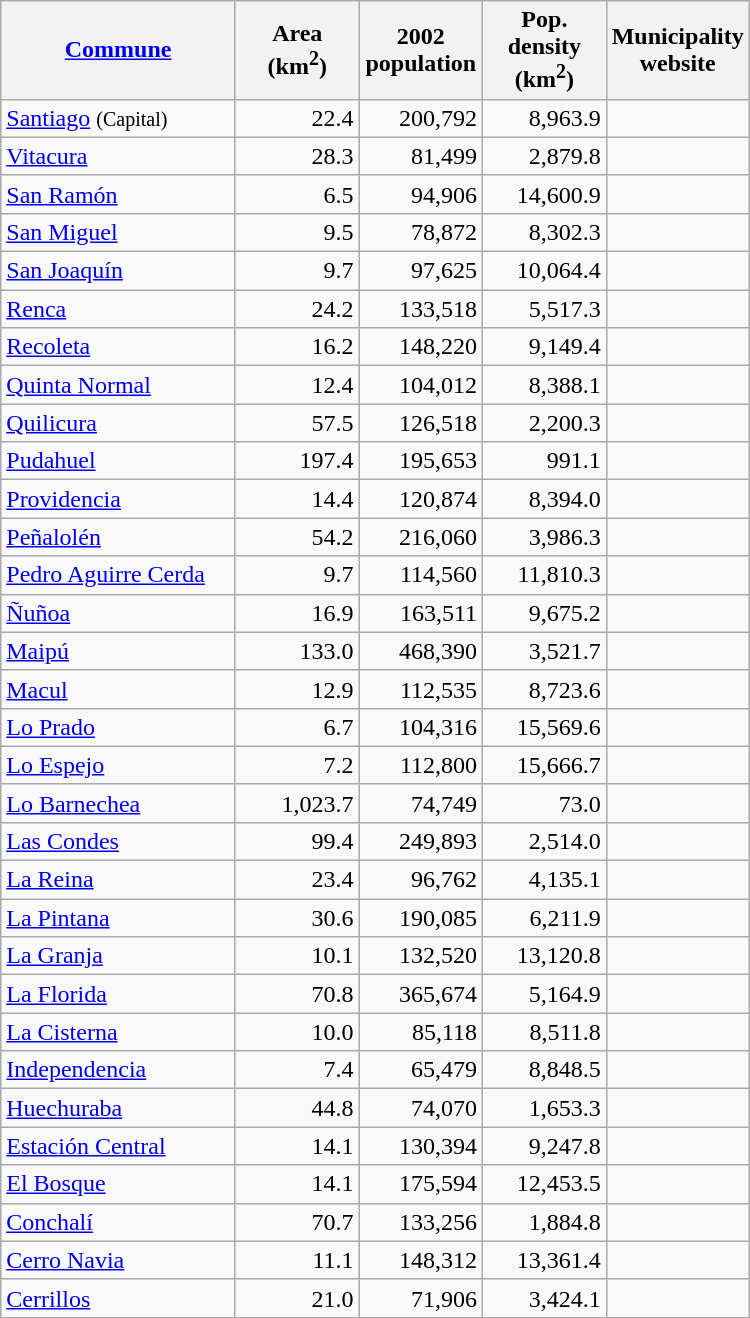<table class="wikitable sortable" width="500" style="text-align: left">
<tr>
<th scope="col"><a href='#'>Commune</a></th>
<th scope="col" width="75">Area (km<sup>2</sup>)</th>
<th scope="col" width="75">2002<br>population</th>
<th scope="col" width="75">Pop. density (km<sup>2</sup>)</th>
<th scope="col" width="75" class="unsortable">Municipality website</th>
</tr>
<tr>
<td><a href='#'>Santiago</a> <small>(Capital)</small></td>
<td align="right">22.4</td>
<td align="right">200,792</td>
<td align="right">8,963.9</td>
<td align="right"></td>
</tr>
<tr>
<td><a href='#'>Vitacura</a></td>
<td align="right">28.3</td>
<td align="right">81,499</td>
<td align="right">2,879.8</td>
<td align="right"></td>
</tr>
<tr>
<td><a href='#'>San Ramón</a></td>
<td align="right">6.5</td>
<td align="right">94,906</td>
<td align="right">14,600.9</td>
<td align="right"></td>
</tr>
<tr>
<td><a href='#'>San Miguel</a></td>
<td align="right">9.5</td>
<td align="right">78,872</td>
<td align="right">8,302.3</td>
<td align="right"></td>
</tr>
<tr>
<td><a href='#'>San Joaquín</a></td>
<td align="right">9.7</td>
<td align="right">97,625</td>
<td align="right">10,064.4</td>
<td align="right"></td>
</tr>
<tr>
<td><a href='#'>Renca</a></td>
<td align="right">24.2</td>
<td align="right">133,518</td>
<td align="right">5,517.3</td>
<td align="right"></td>
</tr>
<tr>
<td><a href='#'>Recoleta</a></td>
<td align="right">16.2</td>
<td align="right">148,220</td>
<td align="right">9,149.4</td>
<td align="right"></td>
</tr>
<tr>
<td><a href='#'>Quinta Normal</a></td>
<td align="right">12.4</td>
<td align="right">104,012</td>
<td align="right">8,388.1</td>
<td align="right"></td>
</tr>
<tr>
<td><a href='#'>Quilicura</a></td>
<td align="right">57.5</td>
<td align="right">126,518</td>
<td align="right">2,200.3</td>
<td align="right"></td>
</tr>
<tr>
<td><a href='#'>Pudahuel</a></td>
<td align="right">197.4</td>
<td align="right">195,653</td>
<td align="right">991.1</td>
<td align="right"></td>
</tr>
<tr>
<td><a href='#'>Providencia</a></td>
<td align="right">14.4</td>
<td align="right">120,874</td>
<td align="right">8,394.0</td>
<td align="right"></td>
</tr>
<tr>
<td><a href='#'>Peñalolén</a></td>
<td align="right">54.2</td>
<td align="right">216,060</td>
<td align="right">3,986.3</td>
<td align="right"></td>
</tr>
<tr>
<td><a href='#'>Pedro Aguirre Cerda</a></td>
<td align="right">9.7</td>
<td align="right">114,560</td>
<td align="right">11,810.3</td>
<td align="right"></td>
</tr>
<tr>
<td><a href='#'>Ñuñoa</a></td>
<td align="right">16.9</td>
<td align="right">163,511</td>
<td align="right">9,675.2</td>
<td align="right"></td>
</tr>
<tr>
<td><a href='#'>Maipú</a></td>
<td align="right">133.0</td>
<td align="right">468,390</td>
<td align="right">3,521.7</td>
<td align="right"></td>
</tr>
<tr>
<td><a href='#'>Macul</a></td>
<td align="right">12.9</td>
<td align="right">112,535</td>
<td align="right">8,723.6</td>
<td align="right"></td>
</tr>
<tr>
<td><a href='#'>Lo Prado</a></td>
<td align="right">6.7</td>
<td align="right">104,316</td>
<td align="right">15,569.6</td>
<td align="right"></td>
</tr>
<tr>
<td><a href='#'>Lo Espejo</a></td>
<td align="right">7.2</td>
<td align="right">112,800</td>
<td align="right">15,666.7</td>
<td align="right"></td>
</tr>
<tr>
<td><a href='#'>Lo Barnechea</a></td>
<td align="right">1,023.7</td>
<td align="right">74,749</td>
<td align="right">73.0</td>
<td align="right"></td>
</tr>
<tr>
<td><a href='#'>Las Condes</a></td>
<td align="right">99.4</td>
<td align="right">249,893</td>
<td align="right">2,514.0</td>
<td align="right"></td>
</tr>
<tr>
<td><a href='#'>La Reina</a></td>
<td align="right">23.4</td>
<td align="right">96,762</td>
<td align="right">4,135.1</td>
<td align="right"></td>
</tr>
<tr>
<td><a href='#'>La Pintana</a></td>
<td align="right">30.6</td>
<td align="right">190,085</td>
<td align="right">6,211.9</td>
<td align="right"></td>
</tr>
<tr>
<td><a href='#'>La Granja</a></td>
<td align="right">10.1</td>
<td align="right">132,520</td>
<td align="right">13,120.8</td>
<td align="right"></td>
</tr>
<tr>
<td><a href='#'>La Florida</a></td>
<td align="right">70.8</td>
<td align="right">365,674</td>
<td align="right">5,164.9</td>
<td align="right"></td>
</tr>
<tr>
<td><a href='#'>La Cisterna</a></td>
<td align="right">10.0</td>
<td align="right">85,118</td>
<td align="right">8,511.8</td>
<td align="right"></td>
</tr>
<tr>
<td><a href='#'>Independencia</a></td>
<td align="right">7.4</td>
<td align="right">65,479</td>
<td align="right">8,848.5</td>
<td align="right"></td>
</tr>
<tr>
<td><a href='#'>Huechuraba</a></td>
<td align="right">44.8</td>
<td align="right">74,070</td>
<td align="right">1,653.3</td>
<td align="right"></td>
</tr>
<tr>
<td><a href='#'>Estación Central</a></td>
<td align="right">14.1</td>
<td align="right">130,394</td>
<td align="right">9,247.8</td>
<td align="right"></td>
</tr>
<tr>
<td><a href='#'>El Bosque</a></td>
<td align="right">14.1</td>
<td align="right">175,594</td>
<td align="right">12,453.5</td>
<td align="right"></td>
</tr>
<tr>
<td><a href='#'>Conchalí</a></td>
<td align="right">70.7</td>
<td align="right">133,256</td>
<td align="right">1,884.8</td>
<td align="right"></td>
</tr>
<tr>
<td><a href='#'>Cerro Navia</a></td>
<td align="right">11.1</td>
<td align="right">148,312</td>
<td align="right">13,361.4</td>
<td align="right"></td>
</tr>
<tr>
<td><a href='#'>Cerrillos</a></td>
<td align="right">21.0</td>
<td align="right">71,906</td>
<td align="right">3,424.1</td>
<td align="right"></td>
</tr>
</table>
